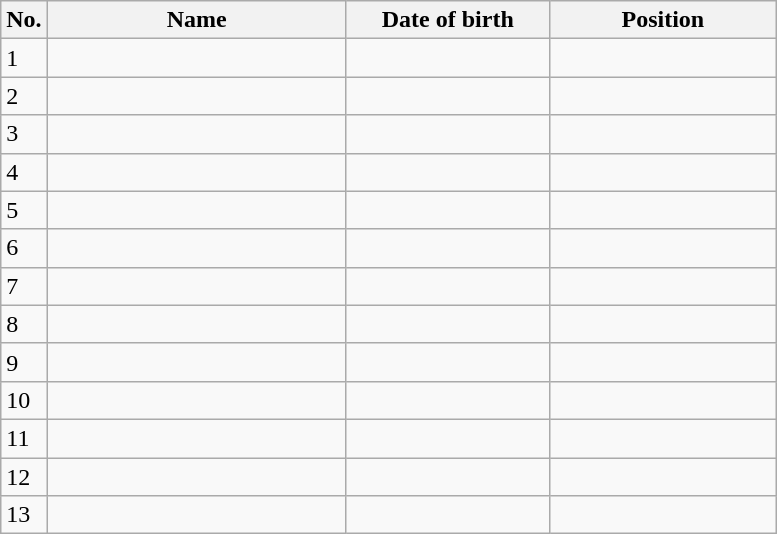<table class=wikitable sortable style=font-size:100%; text-align:center;>
<tr>
<th>No.</th>
<th style=width:12em>Name</th>
<th style=width:8em>Date of birth</th>
<th style=width:9em>Position</th>
</tr>
<tr>
<td>1</td>
<td align=left></td>
<td></td>
<td></td>
</tr>
<tr>
<td>2</td>
<td align=left></td>
<td></td>
<td></td>
</tr>
<tr>
<td>3</td>
<td align=left></td>
<td></td>
<td></td>
</tr>
<tr>
<td>4</td>
<td align=left></td>
<td></td>
<td></td>
</tr>
<tr>
<td>5</td>
<td align=left></td>
<td></td>
<td></td>
</tr>
<tr>
<td>6</td>
<td align=left></td>
<td></td>
<td></td>
</tr>
<tr>
<td>7</td>
<td align=left></td>
<td></td>
<td></td>
</tr>
<tr>
<td>8</td>
<td align=left></td>
<td></td>
<td></td>
</tr>
<tr>
<td>9</td>
<td align=left></td>
<td></td>
<td></td>
</tr>
<tr>
<td>10</td>
<td align=left></td>
<td></td>
<td></td>
</tr>
<tr>
<td>11</td>
<td align=left></td>
<td></td>
<td></td>
</tr>
<tr>
<td>12</td>
<td align=left></td>
<td></td>
<td></td>
</tr>
<tr>
<td>13</td>
<td align=left></td>
<td></td>
<td></td>
</tr>
</table>
